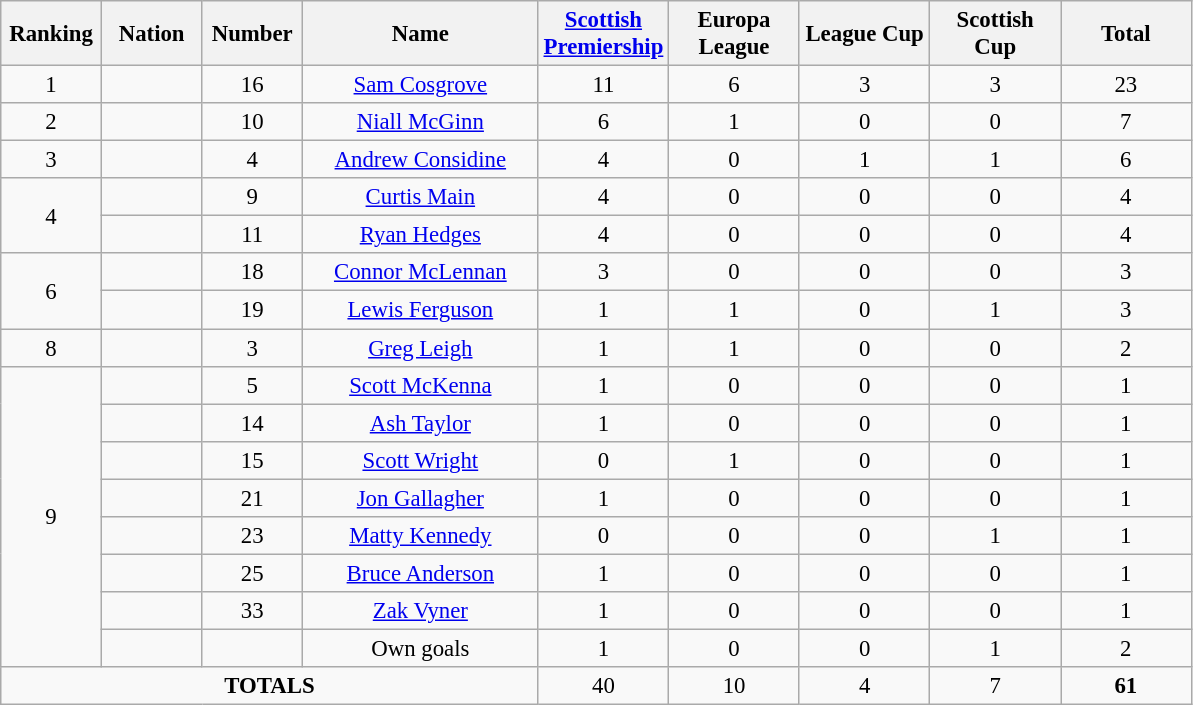<table class="wikitable" style="font-size: 95%; text-align: center;">
<tr>
<th width=60>Ranking</th>
<th width=60>Nation</th>
<th width=60>Number</th>
<th width=150>Name</th>
<th width=80><a href='#'>Scottish Premiership</a></th>
<th width=80>Europa League</th>
<th width=80>League Cup</th>
<th width=80>Scottish Cup</th>
<th width=80>Total</th>
</tr>
<tr>
<td>1</td>
<td></td>
<td>16</td>
<td><a href='#'>Sam Cosgrove</a></td>
<td>11</td>
<td>6</td>
<td>3</td>
<td>3</td>
<td>23</td>
</tr>
<tr>
<td>2</td>
<td></td>
<td>10</td>
<td><a href='#'>Niall McGinn</a></td>
<td>6</td>
<td>1</td>
<td>0</td>
<td>0</td>
<td>7</td>
</tr>
<tr>
<td>3</td>
<td></td>
<td>4</td>
<td><a href='#'>Andrew Considine</a></td>
<td>4</td>
<td>0</td>
<td>1</td>
<td>1</td>
<td>6</td>
</tr>
<tr>
<td rowspan=2>4</td>
<td></td>
<td>9</td>
<td><a href='#'>Curtis Main</a></td>
<td>4</td>
<td>0</td>
<td>0</td>
<td>0</td>
<td>4</td>
</tr>
<tr>
<td></td>
<td>11</td>
<td><a href='#'>Ryan Hedges</a></td>
<td>4</td>
<td>0</td>
<td>0</td>
<td>0</td>
<td>4</td>
</tr>
<tr>
<td rowspan=2>6</td>
<td></td>
<td>18</td>
<td><a href='#'>Connor McLennan</a></td>
<td>3</td>
<td>0</td>
<td>0</td>
<td>0</td>
<td>3</td>
</tr>
<tr>
<td></td>
<td>19</td>
<td><a href='#'>Lewis Ferguson</a></td>
<td>1</td>
<td>1</td>
<td>0</td>
<td>1</td>
<td>3</td>
</tr>
<tr>
<td>8</td>
<td></td>
<td>3</td>
<td><a href='#'>Greg Leigh</a></td>
<td>1</td>
<td>1</td>
<td>0</td>
<td>0</td>
<td>2</td>
</tr>
<tr>
<td rowspan=8>9</td>
<td></td>
<td>5</td>
<td><a href='#'>Scott McKenna</a></td>
<td>1</td>
<td>0</td>
<td>0</td>
<td>0</td>
<td>1</td>
</tr>
<tr>
<td></td>
<td>14</td>
<td><a href='#'>Ash Taylor</a></td>
<td>1</td>
<td>0</td>
<td>0</td>
<td>0</td>
<td>1</td>
</tr>
<tr>
<td></td>
<td>15</td>
<td><a href='#'>Scott Wright</a></td>
<td>0</td>
<td>1</td>
<td>0</td>
<td>0</td>
<td>1</td>
</tr>
<tr>
<td></td>
<td>21</td>
<td><a href='#'>Jon Gallagher</a></td>
<td>1</td>
<td>0</td>
<td>0</td>
<td>0</td>
<td>1</td>
</tr>
<tr>
<td></td>
<td>23</td>
<td><a href='#'>Matty Kennedy</a></td>
<td>0</td>
<td>0</td>
<td>0</td>
<td>1</td>
<td>1</td>
</tr>
<tr>
<td></td>
<td>25</td>
<td><a href='#'>Bruce Anderson</a></td>
<td>1</td>
<td>0</td>
<td>0</td>
<td>0</td>
<td>1</td>
</tr>
<tr>
<td></td>
<td>33</td>
<td><a href='#'>Zak Vyner</a></td>
<td>1</td>
<td>0</td>
<td>0</td>
<td>0</td>
<td>1</td>
</tr>
<tr>
<td></td>
<td></td>
<td>Own goals</td>
<td>1</td>
<td>0</td>
<td>0</td>
<td>1</td>
<td>2</td>
</tr>
<tr>
<td colspan=4><strong>TOTALS</strong></td>
<td>40</td>
<td>10</td>
<td>4</td>
<td>7</td>
<td><strong>61</strong></td>
</tr>
</table>
